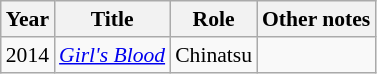<table class="wikitable" style="font-size: 90%;">
<tr>
<th>Year</th>
<th>Title</th>
<th>Role</th>
<th>Other notes</th>
</tr>
<tr>
<td>2014</td>
<td><em><a href='#'>Girl's Blood</a></em></td>
<td>Chinatsu</td>
<td></td>
</tr>
</table>
